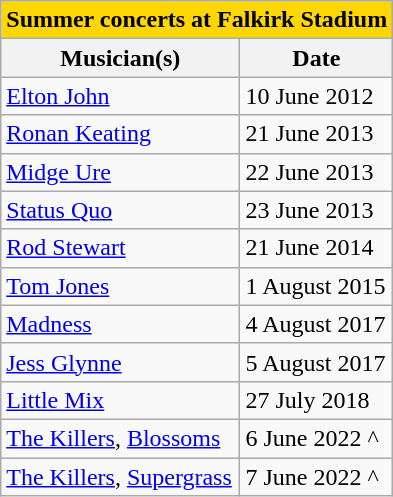<table class="wikitable">
<tr>
<td align=center bgcolor=gold colspan=5><strong>Summer concerts at Falkirk Stadium</strong></td>
</tr>
<tr>
<th>Musician(s)</th>
<th>Date</th>
</tr>
<tr>
<td><a href='#'>Elton John</a></td>
<td>10 June 2012</td>
</tr>
<tr>
<td><a href='#'>Ronan Keating</a></td>
<td>21 June 2013</td>
</tr>
<tr>
<td><a href='#'>Midge Ure</a></td>
<td>22 June 2013</td>
</tr>
<tr>
<td><a href='#'>Status Quo</a></td>
<td>23 June 2013</td>
</tr>
<tr>
<td><a href='#'>Rod Stewart</a></td>
<td>21 June 2014</td>
</tr>
<tr>
<td><a href='#'>Tom Jones</a></td>
<td>1 August 2015</td>
</tr>
<tr>
<td><a href='#'>Madness</a></td>
<td>4 August 2017</td>
</tr>
<tr>
<td><a href='#'>Jess Glynne</a></td>
<td>5 August 2017</td>
</tr>
<tr>
<td><a href='#'>Little Mix</a></td>
<td>27 July 2018</td>
</tr>
<tr>
<td><a href='#'>The Killers</a>, <a href='#'>Blossoms</a></td>
<td>6 June 2022 ^</td>
</tr>
<tr>
<td><a href='#'>The Killers</a>, <a href='#'>Supergrass</a></td>
<td>7 June 2022 ^</td>
</tr>
</table>
